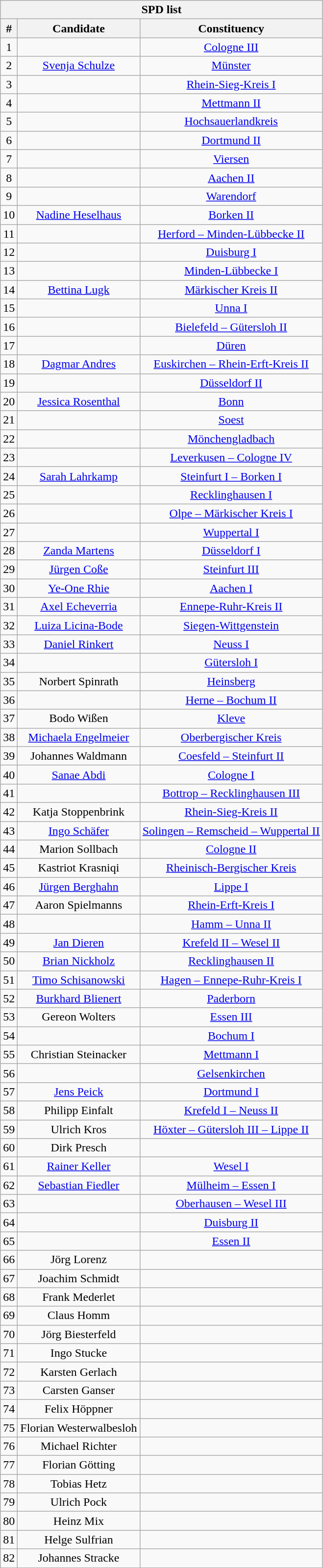<table class="wikitable mw-collapsible mw-collapsed" style="text-align:center">
<tr>
<th colspan=3>SPD list</th>
</tr>
<tr>
<th>#</th>
<th>Candidate</th>
<th>Constituency</th>
</tr>
<tr>
<td>1</td>
<td></td>
<td><a href='#'>Cologne III</a></td>
</tr>
<tr>
<td>2</td>
<td><a href='#'>Svenja Schulze</a></td>
<td><a href='#'>Münster</a></td>
</tr>
<tr>
<td>3</td>
<td></td>
<td><a href='#'>Rhein-Sieg-Kreis I</a></td>
</tr>
<tr>
<td>4</td>
<td></td>
<td><a href='#'>Mettmann II</a></td>
</tr>
<tr>
<td>5</td>
<td></td>
<td><a href='#'>Hochsauerlandkreis</a></td>
</tr>
<tr>
<td>6</td>
<td></td>
<td><a href='#'>Dortmund II</a></td>
</tr>
<tr>
<td>7</td>
<td></td>
<td><a href='#'>Viersen</a></td>
</tr>
<tr>
<td>8</td>
<td></td>
<td><a href='#'>Aachen II</a></td>
</tr>
<tr>
<td>9</td>
<td></td>
<td><a href='#'>Warendorf</a></td>
</tr>
<tr>
<td>10</td>
<td><a href='#'>Nadine Heselhaus</a></td>
<td><a href='#'>Borken II</a></td>
</tr>
<tr>
<td>11</td>
<td></td>
<td><a href='#'>Herford – Minden-Lübbecke II</a></td>
</tr>
<tr>
<td>12</td>
<td></td>
<td><a href='#'>Duisburg I</a></td>
</tr>
<tr>
<td>13</td>
<td></td>
<td><a href='#'>Minden-Lübbecke I</a></td>
</tr>
<tr>
<td>14</td>
<td><a href='#'>Bettina Lugk</a></td>
<td><a href='#'>Märkischer Kreis II</a></td>
</tr>
<tr>
<td>15</td>
<td></td>
<td><a href='#'>Unna I</a></td>
</tr>
<tr>
<td>16</td>
<td></td>
<td><a href='#'>Bielefeld – Gütersloh II</a></td>
</tr>
<tr>
<td>17</td>
<td></td>
<td><a href='#'>Düren</a></td>
</tr>
<tr>
<td>18</td>
<td><a href='#'>Dagmar Andres</a></td>
<td><a href='#'>Euskirchen – Rhein-Erft-Kreis II</a></td>
</tr>
<tr>
<td>19</td>
<td></td>
<td><a href='#'>Düsseldorf II</a></td>
</tr>
<tr>
<td>20</td>
<td><a href='#'>Jessica Rosenthal</a></td>
<td><a href='#'>Bonn</a></td>
</tr>
<tr>
<td>21</td>
<td></td>
<td><a href='#'>Soest</a></td>
</tr>
<tr>
<td>22</td>
<td></td>
<td><a href='#'>Mönchengladbach</a></td>
</tr>
<tr>
<td>23</td>
<td></td>
<td><a href='#'>Leverkusen – Cologne IV</a></td>
</tr>
<tr>
<td>24</td>
<td><a href='#'>Sarah Lahrkamp</a></td>
<td><a href='#'>Steinfurt I – Borken I</a></td>
</tr>
<tr>
<td>25</td>
<td></td>
<td><a href='#'>Recklinghausen I</a></td>
</tr>
<tr>
<td>26</td>
<td></td>
<td><a href='#'>Olpe – Märkischer Kreis I</a></td>
</tr>
<tr>
<td>27</td>
<td></td>
<td><a href='#'>Wuppertal I</a></td>
</tr>
<tr>
<td>28</td>
<td><a href='#'>Zanda Martens</a></td>
<td><a href='#'>Düsseldorf I</a></td>
</tr>
<tr>
<td>29</td>
<td><a href='#'>Jürgen Coße</a></td>
<td><a href='#'>Steinfurt III</a></td>
</tr>
<tr>
<td>30</td>
<td><a href='#'>Ye-One Rhie</a></td>
<td><a href='#'>Aachen I</a></td>
</tr>
<tr>
<td>31</td>
<td><a href='#'>Axel Echeverria</a></td>
<td><a href='#'>Ennepe-Ruhr-Kreis II</a></td>
</tr>
<tr>
<td>32</td>
<td><a href='#'>Luiza Licina-Bode</a></td>
<td><a href='#'>Siegen-Wittgenstein</a></td>
</tr>
<tr>
<td>33</td>
<td><a href='#'>Daniel Rinkert</a></td>
<td><a href='#'>Neuss I</a></td>
</tr>
<tr>
<td>34</td>
<td></td>
<td><a href='#'>Gütersloh I</a></td>
</tr>
<tr>
<td>35</td>
<td>Norbert Spinrath</td>
<td><a href='#'>Heinsberg</a></td>
</tr>
<tr>
<td>36</td>
<td></td>
<td><a href='#'>Herne – Bochum II</a></td>
</tr>
<tr>
<td>37</td>
<td>Bodo Wißen</td>
<td><a href='#'>Kleve</a></td>
</tr>
<tr>
<td>38</td>
<td><a href='#'>Michaela Engelmeier</a></td>
<td><a href='#'>Oberbergischer Kreis</a></td>
</tr>
<tr>
<td>39</td>
<td>Johannes Waldmann</td>
<td><a href='#'>Coesfeld – Steinfurt II</a></td>
</tr>
<tr>
<td>40</td>
<td><a href='#'>Sanae Abdi</a></td>
<td><a href='#'>Cologne I</a></td>
</tr>
<tr>
<td>41</td>
<td></td>
<td><a href='#'>Bottrop – Recklinghausen III</a></td>
</tr>
<tr>
<td>42</td>
<td>Katja Stoppenbrink</td>
<td><a href='#'>Rhein-Sieg-Kreis II</a></td>
</tr>
<tr>
<td>43</td>
<td><a href='#'>Ingo Schäfer</a></td>
<td><a href='#'>Solingen – Remscheid – Wuppertal II</a></td>
</tr>
<tr>
<td>44</td>
<td>Marion Sollbach</td>
<td><a href='#'>Cologne II</a></td>
</tr>
<tr>
<td>45</td>
<td>Kastriot Krasniqi</td>
<td><a href='#'>Rheinisch-Bergischer Kreis</a></td>
</tr>
<tr>
<td>46</td>
<td><a href='#'>Jürgen Berghahn</a></td>
<td><a href='#'>Lippe I</a></td>
</tr>
<tr>
<td>47</td>
<td>Aaron Spielmanns</td>
<td><a href='#'>Rhein-Erft-Kreis I</a></td>
</tr>
<tr>
<td>48</td>
<td></td>
<td><a href='#'>Hamm – Unna II</a></td>
</tr>
<tr>
<td>49</td>
<td><a href='#'>Jan Dieren</a></td>
<td><a href='#'>Krefeld II – Wesel II</a></td>
</tr>
<tr>
<td>50</td>
<td><a href='#'>Brian Nickholz</a></td>
<td><a href='#'>Recklinghausen II</a></td>
</tr>
<tr>
<td>51</td>
<td><a href='#'>Timo Schisanowski</a></td>
<td><a href='#'>Hagen – Ennepe-Ruhr-Kreis I</a></td>
</tr>
<tr>
<td>52</td>
<td><a href='#'>Burkhard Blienert</a></td>
<td><a href='#'>Paderborn</a></td>
</tr>
<tr>
<td>53</td>
<td>Gereon Wolters</td>
<td><a href='#'>Essen III</a></td>
</tr>
<tr>
<td>54</td>
<td></td>
<td><a href='#'>Bochum I</a></td>
</tr>
<tr>
<td>55</td>
<td>Christian Steinacker</td>
<td><a href='#'>Mettmann I</a></td>
</tr>
<tr>
<td>56</td>
<td></td>
<td><a href='#'>Gelsenkirchen</a></td>
</tr>
<tr>
<td>57</td>
<td><a href='#'>Jens Peick</a></td>
<td><a href='#'>Dortmund I</a></td>
</tr>
<tr>
<td>58</td>
<td>Philipp Einfalt</td>
<td><a href='#'>Krefeld I – Neuss II</a></td>
</tr>
<tr>
<td>59</td>
<td>Ulrich Kros</td>
<td><a href='#'>Höxter – Gütersloh III – Lippe II</a></td>
</tr>
<tr>
<td>60</td>
<td>Dirk Presch</td>
<td></td>
</tr>
<tr>
<td>61</td>
<td><a href='#'>Rainer Keller</a></td>
<td><a href='#'>Wesel I</a></td>
</tr>
<tr>
<td>62</td>
<td><a href='#'>Sebastian Fiedler</a></td>
<td><a href='#'>Mülheim – Essen I</a></td>
</tr>
<tr>
<td>63</td>
<td></td>
<td><a href='#'>Oberhausen – Wesel III</a></td>
</tr>
<tr>
<td>64</td>
<td></td>
<td><a href='#'>Duisburg II</a></td>
</tr>
<tr>
<td>65</td>
<td></td>
<td><a href='#'>Essen II</a></td>
</tr>
<tr>
<td>66</td>
<td>Jörg Lorenz</td>
<td></td>
</tr>
<tr>
<td>67</td>
<td>Joachim Schmidt</td>
<td></td>
</tr>
<tr>
<td>68</td>
<td>Frank Mederlet</td>
<td></td>
</tr>
<tr>
<td>69</td>
<td>Claus Homm</td>
<td></td>
</tr>
<tr>
<td>70</td>
<td>Jörg Biesterfeld</td>
<td></td>
</tr>
<tr>
<td>71</td>
<td>Ingo Stucke</td>
<td></td>
</tr>
<tr>
<td>72</td>
<td>Karsten Gerlach</td>
<td></td>
</tr>
<tr>
<td>73</td>
<td>Carsten Ganser</td>
<td></td>
</tr>
<tr>
<td>74</td>
<td>Felix Höppner</td>
<td></td>
</tr>
<tr>
<td>75</td>
<td>Florian Westerwalbesloh</td>
<td></td>
</tr>
<tr>
<td>76</td>
<td>Michael Richter</td>
<td></td>
</tr>
<tr>
<td>77</td>
<td>Florian Götting</td>
<td></td>
</tr>
<tr>
<td>78</td>
<td>Tobias Hetz</td>
<td></td>
</tr>
<tr>
<td>79</td>
<td>Ulrich Pock</td>
<td></td>
</tr>
<tr>
<td>80</td>
<td>Heinz Mix</td>
<td></td>
</tr>
<tr>
<td>81</td>
<td>Helge Sulfrian</td>
<td></td>
</tr>
<tr>
<td>82</td>
<td>Johannes Stracke</td>
<td></td>
</tr>
</table>
